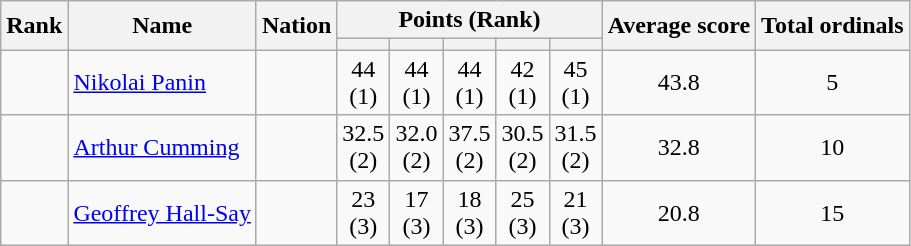<table class="wikitable sortable" style="text-align:center">
<tr>
<th rowspan=2>Rank</th>
<th rowspan=2>Name</th>
<th rowspan=2>Nation</th>
<th colspan=5>Points (Rank)</th>
<th rowspan=2>Average score</th>
<th rowspan=2>Total ordinals</th>
</tr>
<tr>
<th> </th>
<th> </th>
<th> </th>
<th> </th>
<th> </th>
</tr>
<tr>
<td></td>
<td align=left data-sort-value="Panin, Nikolai"><a href='#'>Nikolai Panin</a></td>
<td align="left"></td>
<td>44<br>(1)</td>
<td>44<br>(1)</td>
<td>44<br>(1)</td>
<td>42<br>(1)</td>
<td>45<br>(1)</td>
<td>43.8</td>
<td>5</td>
</tr>
<tr>
<td></td>
<td align=left data-sort-value="Cumming, Arthur"><a href='#'>Arthur Cumming</a></td>
<td align=left></td>
<td>32.5<br>(2)</td>
<td>32.0<br>(2)</td>
<td>37.5<br>(2)</td>
<td>30.5<br>(2)</td>
<td>31.5<br>(2)</td>
<td>32.8</td>
<td>10</td>
</tr>
<tr>
<td></td>
<td align=left data-sort-value="Hall-Say, Geoffrey"><a href='#'>Geoffrey Hall-Say</a></td>
<td align=left></td>
<td>23<br>(3)</td>
<td>17<br>(3)</td>
<td>18<br>(3)</td>
<td>25<br>(3)</td>
<td>21<br>(3)</td>
<td>20.8</td>
<td>15</td>
</tr>
</table>
